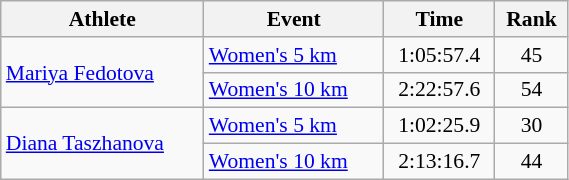<table class="wikitable" style="text-align:center; font-size:90%; width:30%;">
<tr>
<th>Athlete</th>
<th>Event</th>
<th>Time</th>
<th>Rank</th>
</tr>
<tr>
<td align=left rowspan=2><a href='#'>Mariya Fedotova</a></td>
<td align=left><a href='#'>Women's 5 km</a></td>
<td>1:05:57.4</td>
<td>45</td>
</tr>
<tr>
<td align=left><a href='#'>Women's 10 km</a></td>
<td>2:22:57.6</td>
<td>54</td>
</tr>
<tr>
<td align=left rowspan=2><a href='#'>Diana Taszhanova</a></td>
<td align=left><a href='#'>Women's 5 km</a></td>
<td>1:02:25.9</td>
<td>30</td>
</tr>
<tr>
<td align=left><a href='#'>Women's 10 km</a></td>
<td>2:13:16.7</td>
<td>44</td>
</tr>
</table>
